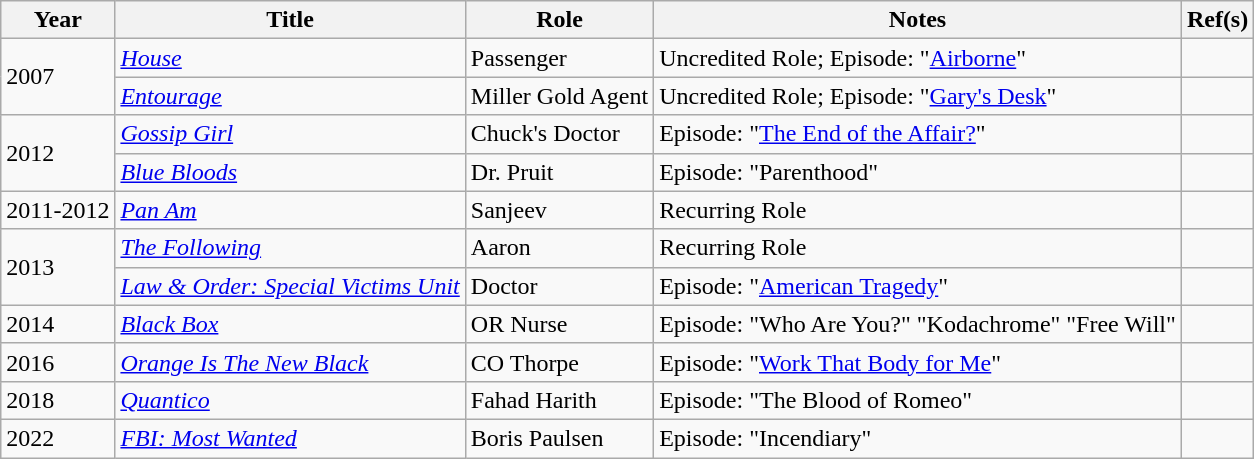<table class="wikitable">
<tr>
<th>Year</th>
<th>Title</th>
<th>Role</th>
<th>Notes</th>
<th>Ref(s)</th>
</tr>
<tr>
<td rowspan="2">2007</td>
<td><em><a href='#'>House</a></em></td>
<td>Passenger</td>
<td>Uncredited Role; Episode: "<a href='#'>Airborne</a>"</td>
<td></td>
</tr>
<tr>
<td><em><a href='#'>Entourage</a></em></td>
<td>Miller Gold Agent</td>
<td>Uncredited Role; Episode: "<a href='#'>Gary's Desk</a>"</td>
<td></td>
</tr>
<tr>
<td rowspan="2">2012</td>
<td><em><a href='#'>Gossip Girl</a></em></td>
<td>Chuck's Doctor</td>
<td>Episode: "<a href='#'>The End of the Affair?</a>"</td>
<td></td>
</tr>
<tr>
<td><a href='#'><em>Blue Bloods</em></a></td>
<td>Dr. Pruit</td>
<td>Episode: "Parenthood"</td>
<td></td>
</tr>
<tr>
<td>2011-2012</td>
<td><em><a href='#'>Pan Am</a></em></td>
<td>Sanjeev</td>
<td>Recurring Role</td>
<td></td>
</tr>
<tr>
<td rowspan="2">2013</td>
<td><em><a href='#'>The Following</a></em></td>
<td>Aaron</td>
<td>Recurring Role</td>
<td></td>
</tr>
<tr>
<td><em><a href='#'>Law & Order: Special Victims Unit</a></em></td>
<td>Doctor</td>
<td>Episode: "<a href='#'>American Tragedy</a>"</td>
<td></td>
</tr>
<tr>
<td>2014</td>
<td><em><a href='#'>Black Box</a></em></td>
<td>OR Nurse</td>
<td>Episode: "Who Are You?" "Kodachrome" "Free Will"</td>
<td></td>
</tr>
<tr>
<td>2016</td>
<td><em><a href='#'>Orange Is The New Black</a></em></td>
<td>CO Thorpe</td>
<td>Episode: "<a href='#'>Work That Body for Me</a>"</td>
<td></td>
</tr>
<tr>
<td>2018</td>
<td><em><a href='#'>Quantico</a></em></td>
<td>Fahad Harith</td>
<td>Episode: "The Blood of Romeo"</td>
<td></td>
</tr>
<tr>
<td>2022</td>
<td><em><a href='#'>FBI: Most Wanted</a></em></td>
<td>Boris Paulsen</td>
<td>Episode: "Incendiary"</td>
<td></td>
</tr>
</table>
